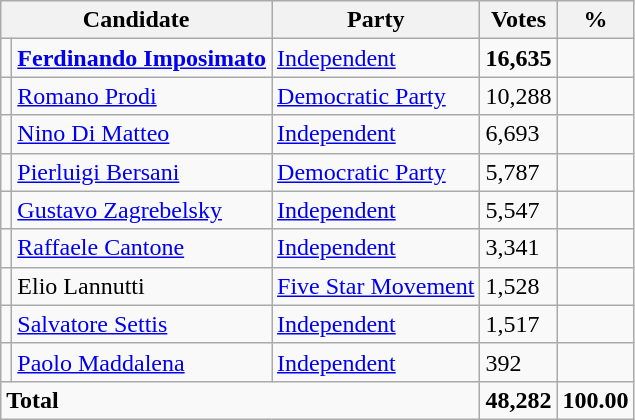<table class="wikitable">
<tr>
<th colspan="2">Candidate</th>
<th>Party</th>
<th>Votes</th>
<th>%</th>
</tr>
<tr>
<td bgcolor=></td>
<td> <strong><a href='#'>Ferdinando Imposimato</a></strong></td>
<td><a href='#'>Independent</a></td>
<td><strong>16,635</strong></td>
<td><strong></strong></td>
</tr>
<tr>
<td bgcolor=></td>
<td><a href='#'>Romano Prodi</a></td>
<td><a href='#'>Democratic Party</a></td>
<td>10,288</td>
<td></td>
</tr>
<tr>
<td bgcolor=></td>
<td><a href='#'>Nino Di Matteo</a></td>
<td><a href='#'>Independent</a></td>
<td>6,693</td>
<td></td>
</tr>
<tr>
<td bgcolor=></td>
<td><a href='#'>Pierluigi Bersani</a></td>
<td><a href='#'>Democratic Party</a></td>
<td>5,787</td>
<td></td>
</tr>
<tr>
<td bgcolor=></td>
<td><a href='#'>Gustavo Zagrebelsky</a></td>
<td><a href='#'>Independent</a></td>
<td>5,547</td>
<td></td>
</tr>
<tr>
<td bgcolor=></td>
<td><a href='#'>Raffaele Cantone</a></td>
<td><a href='#'>Independent</a></td>
<td>3,341</td>
<td></td>
</tr>
<tr>
<td bgcolor=></td>
<td>Elio Lannutti</td>
<td><a href='#'>Five Star Movement</a></td>
<td>1,528</td>
<td></td>
</tr>
<tr>
<td bgcolor=></td>
<td><a href='#'>Salvatore Settis</a></td>
<td><a href='#'>Independent</a></td>
<td>1,517</td>
<td></td>
</tr>
<tr>
<td bgcolor=></td>
<td><a href='#'>Paolo Maddalena</a></td>
<td><a href='#'>Independent</a></td>
<td>392</td>
<td></td>
</tr>
<tr>
<td colspan="3"><strong>Total</strong></td>
<td><strong>48,282</strong></td>
<td><strong>100.00</strong></td>
</tr>
</table>
